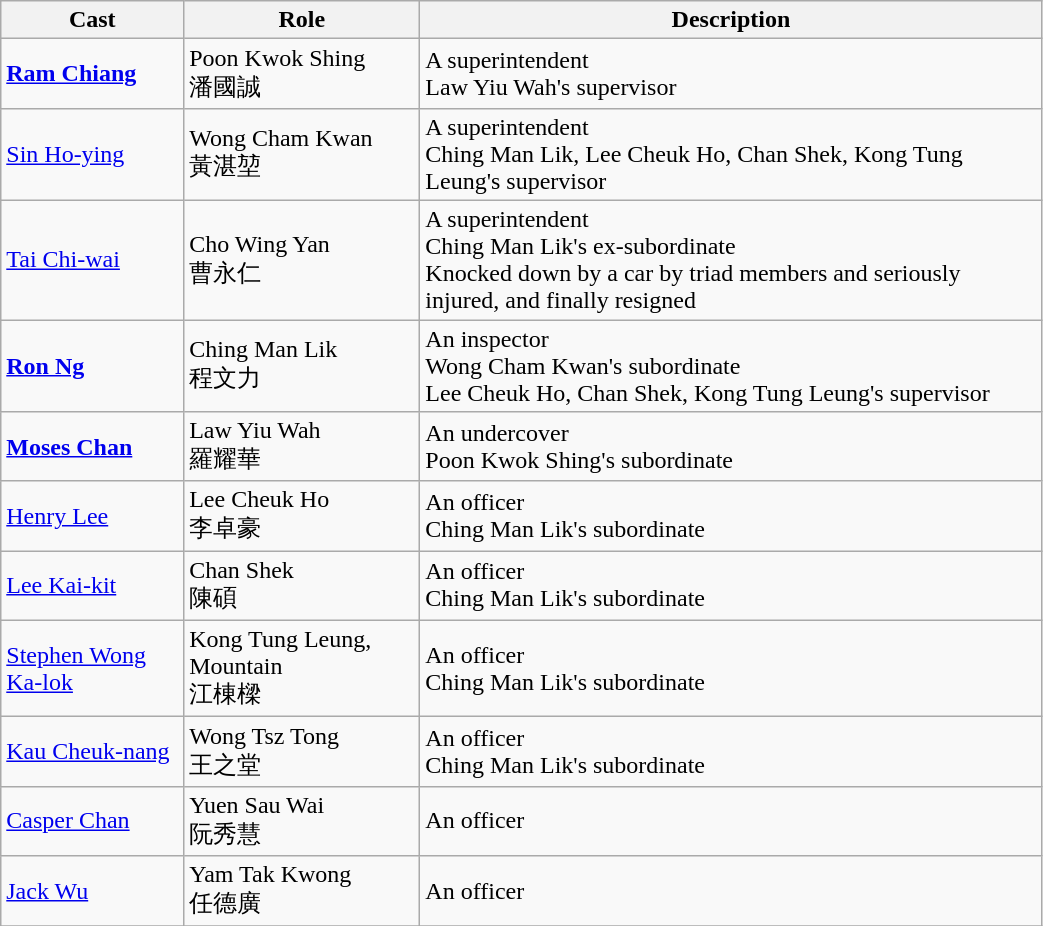<table class="wikitable" width="55%">
<tr>
<th>Cast</th>
<th>Role</th>
<th>Description</th>
</tr>
<tr>
<td><strong><a href='#'>Ram Chiang</a></strong></td>
<td>Poon Kwok Shing<br>潘國誠</td>
<td>A superintendent<br>Law Yiu Wah's supervisor</td>
</tr>
<tr>
<td><a href='#'>Sin Ho-ying</a></td>
<td>Wong Cham Kwan<br>黃湛堃</td>
<td>A superintendent<br>Ching Man Lik, Lee Cheuk Ho, Chan Shek, Kong Tung Leung's supervisor</td>
</tr>
<tr>
<td><a href='#'>Tai Chi-wai</a></td>
<td>Cho Wing Yan<br>曹永仁</td>
<td>A superintendent<br>Ching Man Lik's ex-subordinate<br>Knocked down by a car by triad members and seriously injured, and finally resigned</td>
</tr>
<tr>
<td><strong><a href='#'>Ron Ng</a></strong></td>
<td>Ching Man Lik<br>程文力</td>
<td>An inspector<br>Wong Cham Kwan's subordinate<br>Lee Cheuk Ho, Chan Shek, Kong Tung Leung's supervisor</td>
</tr>
<tr>
<td><strong><a href='#'>Moses Chan</a></strong></td>
<td>Law Yiu Wah<br>羅耀華</td>
<td>An undercover<br>Poon Kwok Shing's subordinate</td>
</tr>
<tr>
<td><a href='#'>Henry Lee</a></td>
<td>Lee Cheuk Ho<br>李卓豪</td>
<td>An officer<br>Ching Man Lik's subordinate</td>
</tr>
<tr>
<td><a href='#'>Lee Kai-kit</a></td>
<td>Chan Shek<br>陳碩</td>
<td>An officer<br>Ching Man Lik's subordinate</td>
</tr>
<tr>
<td><a href='#'>Stephen Wong Ka-lok</a></td>
<td>Kong Tung Leung, Mountain<br>江棟樑</td>
<td>An officer<br>Ching Man Lik's subordinate</td>
</tr>
<tr>
<td><a href='#'>Kau Cheuk-nang</a></td>
<td>Wong Tsz Tong<br>王之堂</td>
<td>An officer<br>Ching Man Lik's subordinate</td>
</tr>
<tr>
<td><a href='#'>Casper Chan</a></td>
<td>Yuen Sau Wai<br>阮秀慧</td>
<td>An officer</td>
</tr>
<tr>
<td><a href='#'>Jack Wu</a></td>
<td>Yam Tak Kwong<br>任德廣</td>
<td>An officer</td>
</tr>
<tr>
</tr>
</table>
